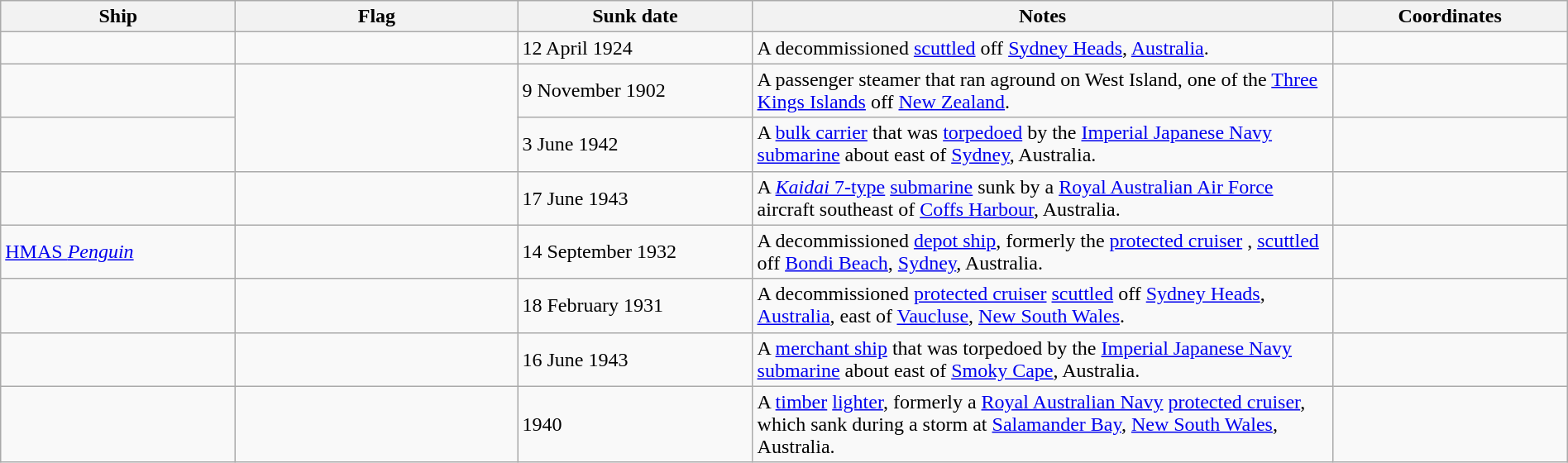<table class="wikitable sortable" style="width:100%" |>
<tr>
<th width="15%">Ship</th>
<th width="18%">Flag</th>
<th width="15%" align="right">Sunk date</th>
<th width="37%">Notes</th>
<th width="15%">Coordinates</th>
</tr>
<tr>
<td scope="row" data-sort-value="Australia"></td>
<td></td>
<td>12 April 1924</td>
<td>A decommissioned  <a href='#'>scuttled</a>  off <a href='#'>Sydney Heads</a>, <a href='#'>Australia</a>.</td>
<td></td>
</tr>
<tr>
<td scope="row" data-sort-value="Elingamite"></td>
<td rowspan="2"></td>
<td>9 November 1902</td>
<td>A passenger steamer that ran aground on West Island, one of the <a href='#'>Three Kings Islands</a> off <a href='#'>New Zealand</a>.</td>
<td></td>
</tr>
<tr>
<td scope="row" data-sort-value="Iron Chieftain"></td>
<td>3 June 1942</td>
<td>A <a href='#'>bulk carrier</a> that was <a href='#'>torpedoed</a> by the <a href='#'>Imperial Japanese Navy</a> <a href='#'>submarine</a>  about  east of <a href='#'>Sydney</a>, Australia.</td>
<td></td>
</tr>
<tr>
<td scope="row" data-sort-value="I-178"></td>
<td></td>
<td>17 June 1943</td>
<td>A <a href='#'><em>Kaidai</em> 7-type</a> <a href='#'>submarine</a> sunk by a <a href='#'>Royal Australian Air Force</a> aircraft  southeast of <a href='#'>Coffs Harbour</a>, Australia.</td>
<td></td>
</tr>
<tr>
<td scope="row" data-sort-value="Penguin"><a href='#'>HMAS <em>Penguin</em></a></td>
<td></td>
<td>14 September 1932</td>
<td>A decommissioned <a href='#'>depot ship</a>, formerly the  <a href='#'>protected cruiser</a> , <a href='#'>scuttled</a> off <a href='#'>Bondi Beach</a>, <a href='#'>Sydney</a>, Australia.</td>
<td></td>
</tr>
<tr>
<td scope="row" data-sort-value="Pioneer"></td>
<td></td>
<td>18 February 1931</td>
<td>A decommissioned  <a href='#'>protected cruiser</a> <a href='#'>scuttled</a> off <a href='#'>Sydney Heads</a>, <a href='#'>Australia</a>,  east of <a href='#'>Vaucluse</a>, <a href='#'>New South Wales</a>.</td>
<td></td>
</tr>
<tr>
<td scope="row" data-sort-value="Portmar"></td>
<td></td>
<td>16 June 1943</td>
<td>A <a href='#'>merchant ship</a> that was torpedoed by the <a href='#'>Imperial Japanese Navy</a> <a href='#'>submarine</a>  about  east of <a href='#'>Smoky Cape</a>, Australia.</td>
<td></td>
</tr>
<tr>
<td scope="row" data-sort-value="Psyche"></td>
<td></td>
<td>1940</td>
<td>A <a href='#'>timber</a> <a href='#'>lighter</a>, formerly a <a href='#'>Royal Australian Navy</a>  <a href='#'>protected cruiser</a>, which sank during a storm at <a href='#'>Salamander Bay</a>, <a href='#'>New South Wales</a>, Australia.</td>
<td></td>
</tr>
</table>
